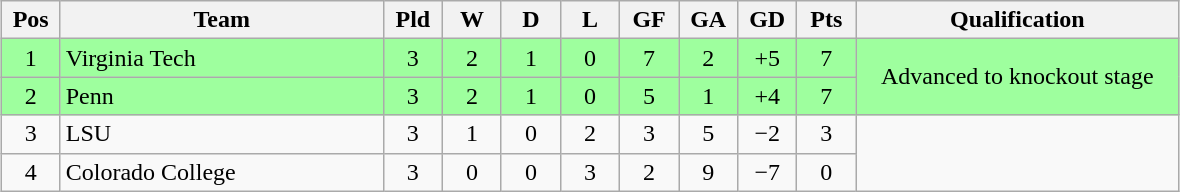<table class="wikitable" style="text-align:center; margin: 1em auto">
<tr>
<th style="width:2em">Pos</th>
<th style="width:13em">Team</th>
<th style="width:2em">Pld</th>
<th style="width:2em">W</th>
<th style="width:2em">D</th>
<th style="width:2em">L</th>
<th style="width:2em">GF</th>
<th style="width:2em">GA</th>
<th style="width:2em">GD</th>
<th style="width:2em">Pts</th>
<th style="width:13em">Qualification</th>
</tr>
<tr bgcolor="#9eff9e">
<td>1</td>
<td style="text-align:left">Virginia Tech</td>
<td>3</td>
<td>2</td>
<td>1</td>
<td>0</td>
<td>7</td>
<td>2</td>
<td>+5</td>
<td>7</td>
<td rowspan="2">Advanced to knockout stage</td>
</tr>
<tr bgcolor="#9eff9e">
<td>2</td>
<td style="text-align:left">Penn</td>
<td>3</td>
<td>2</td>
<td>1</td>
<td>0</td>
<td>5</td>
<td>1</td>
<td>+4</td>
<td>7</td>
</tr>
<tr>
<td>3</td>
<td style="text-align:left">LSU</td>
<td>3</td>
<td>1</td>
<td>0</td>
<td>2</td>
<td>3</td>
<td>5</td>
<td>−2</td>
<td>3</td>
<td rowspan="2"></td>
</tr>
<tr>
<td>4</td>
<td style="text-align:left">Colorado College</td>
<td>3</td>
<td>0</td>
<td>0</td>
<td>3</td>
<td>2</td>
<td>9</td>
<td>−7</td>
<td>0</td>
</tr>
</table>
